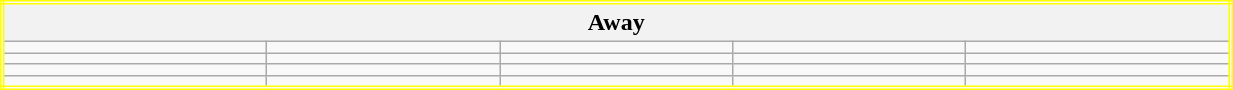<table class="wikitable mw-collapsible mw-collapsed" style="width:65%; border:double #FFFF00;  box-shadow; 4px 4px 4px #16582A;">
<tr>
<th colspan=5>Away</th>
</tr>
<tr>
<td></td>
<td></td>
<td></td>
<td></td>
<td></td>
</tr>
<tr>
<td></td>
<td></td>
<td></td>
<td></td>
<td></td>
</tr>
<tr>
<td></td>
<td></td>
<td></td>
<td></td>
<td></td>
</tr>
<tr>
<td></td>
<td></td>
<td></td>
<td></td>
</tr>
</table>
